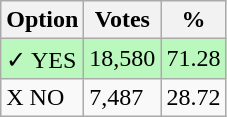<table class="wikitable">
<tr>
<th>Option</th>
<th>Votes</th>
<th>%</th>
</tr>
<tr>
<td style=background:#bbf8be>✓ YES</td>
<td style=background:#bbf8be>18,580</td>
<td style=background:#bbf8be>71.28</td>
</tr>
<tr>
<td>X NO</td>
<td>7,487</td>
<td>28.72</td>
</tr>
</table>
